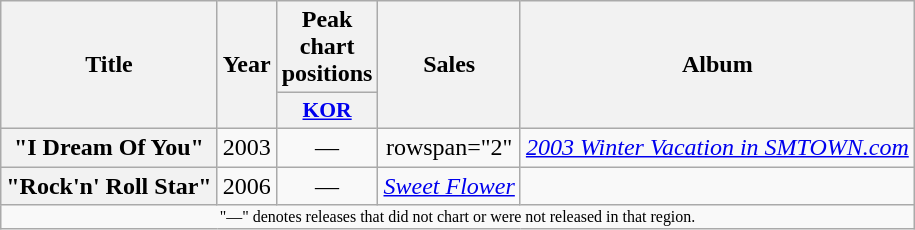<table class="wikitable plainrowheaders" style="text-align:center">
<tr>
<th scope="col" rowspan="2">Title</th>
<th scope="col" rowspan="2">Year</th>
<th scope="col" colspan="1">Peak chart positions</th>
<th scope="col" rowspan="2">Sales</th>
<th scope="col" rowspan="2">Album</th>
</tr>
<tr>
<th style="text-align:center; width:30px; font-size:90%;"><a href='#'>KOR</a><br></th>
</tr>
<tr>
<th scope="row">"I Dream Of You"</th>
<td>2003</td>
<td>—</td>
<td>rowspan="2" </td>
<td><em><a href='#'>2003 Winter Vacation in SMTOWN.com</a></em></td>
</tr>
<tr>
<th scope="row">"Rock'n' Roll Star"</th>
<td>2006</td>
<td>—</td>
<td rowspan="1"><em><a href='#'>Sweet Flower</a></em></td>
</tr>
<tr>
<td colspan="5" style="font-size:8pt;">"—" denotes releases that did not chart or were not released in that region.</td>
</tr>
</table>
